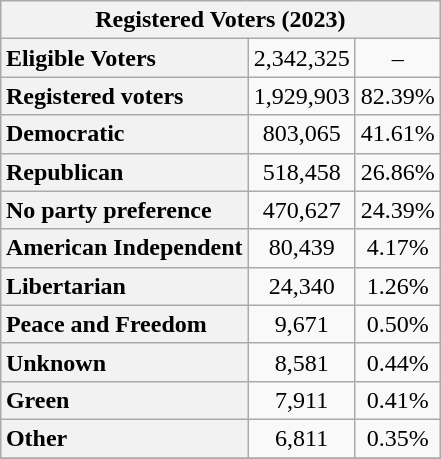<table class="wikitable"  style="text-align: center;float:right;">
<tr>
<th colspan=3>Registered Voters (2023)</th>
</tr>
<tr>
<th scope="row" style="text-align: left;">Eligible Voters</th>
<td>2,342,325</td>
<td>–</td>
</tr>
<tr>
<th scope="row" style="text-align: left;">Registered voters</th>
<td>1,929,903</td>
<td>82.39%</td>
</tr>
<tr>
<th scope="row" style="text-align: left;">Democratic</th>
<td>803,065</td>
<td>41.61%</td>
</tr>
<tr>
<th scope="row" style="text-align: left;">Republican</th>
<td>518,458</td>
<td>26.86%</td>
</tr>
<tr>
<th scope="row" style="text-align: left;">No party preference</th>
<td>470,627</td>
<td>24.39%</td>
</tr>
<tr>
<th scope="row" style="text-align: left;">American Independent</th>
<td>80,439</td>
<td>4.17%</td>
</tr>
<tr>
<th scope="row" style="text-align: left;">Libertarian</th>
<td>24,340</td>
<td>1.26%</td>
</tr>
<tr>
<th scope="row" style="text-align: left;">Peace and Freedom</th>
<td>9,671</td>
<td>0.50%</td>
</tr>
<tr>
<th scope="row" style="text-align: left;">Unknown</th>
<td>8,581</td>
<td>0.44%</td>
</tr>
<tr>
<th scope="row" style="text-align: left;">Green</th>
<td>7,911</td>
<td>0.41%</td>
</tr>
<tr>
<th scope="row" style="text-align: left;">Other</th>
<td>6,811</td>
<td>0.35%</td>
</tr>
<tr>
</tr>
</table>
